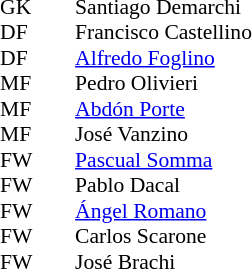<table style="font-size:90%; margin:0.2em auto;" cellspacing="0" cellpadding="0">
<tr>
<th width="25"></th>
<th width="25"></th>
</tr>
<tr>
<td>GK</td>
<td></td>
<td> Santiago Demarchi</td>
</tr>
<tr>
<td>DF</td>
<td></td>
<td> Francisco Castellino</td>
</tr>
<tr>
<td>DF</td>
<td></td>
<td> <a href='#'>Alfredo Foglino</a></td>
</tr>
<tr>
<td>MF</td>
<td></td>
<td> Pedro Olivieri</td>
</tr>
<tr>
<td>MF</td>
<td></td>
<td> <a href='#'>Abdón Porte</a></td>
</tr>
<tr>
<td>MF</td>
<td></td>
<td> José Vanzino</td>
</tr>
<tr>
<td>FW</td>
<td></td>
<td> <a href='#'>Pascual Somma</a></td>
</tr>
<tr>
<td>FW</td>
<td></td>
<td> Pablo Dacal</td>
</tr>
<tr>
<td>FW</td>
<td></td>
<td> <a href='#'>Ángel Romano</a></td>
</tr>
<tr>
<td>FW</td>
<td></td>
<td> Carlos Scarone</td>
</tr>
<tr>
<td>FW</td>
<td></td>
<td> José Brachi</td>
</tr>
<tr>
</tr>
</table>
